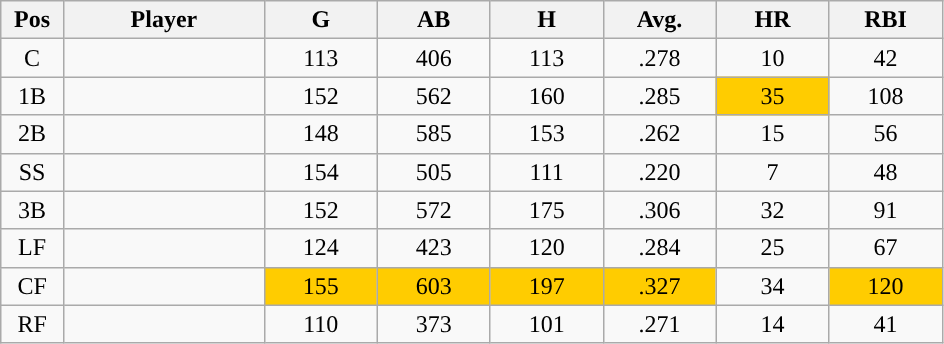<table class="wikitable sortable">
<tr>
<th bgcolor="#DDDDFF" width="5%">Pos</th>
<th bgcolor="#DDDDFF" width="16%">Player</th>
<th bgcolor="#DDDDFF" width="9%">G</th>
<th bgcolor="#DDDDFF" width="9%">AB</th>
<th bgcolor="#DDDDFF" width="9%">H</th>
<th bgcolor="#DDDDFF" width="9%">Avg.</th>
<th bgcolor="#DDDDFF" width="9%">HR</th>
<th bgcolor="#DDDDFF" width="9%">RBI</th>
</tr>
<tr align="center">
<td>C</td>
<td></td>
<td>113</td>
<td>406</td>
<td>113</td>
<td>.278</td>
<td>10</td>
<td>42</td>
</tr>
<tr align="center">
<td>1B</td>
<td></td>
<td>152</td>
<td>562</td>
<td>160</td>
<td>.285</td>
<td style="background:#fc0;">35</td>
<td>108</td>
</tr>
<tr align="center">
<td>2B</td>
<td></td>
<td>148</td>
<td>585</td>
<td>153</td>
<td>.262</td>
<td>15</td>
<td>56</td>
</tr>
<tr align="center">
<td>SS</td>
<td></td>
<td>154</td>
<td>505</td>
<td>111</td>
<td>.220</td>
<td>7</td>
<td>48</td>
</tr>
<tr align="center">
<td>3B</td>
<td></td>
<td>152</td>
<td>572</td>
<td>175</td>
<td>.306</td>
<td>32</td>
<td>91</td>
</tr>
<tr align="center">
<td>LF</td>
<td></td>
<td>124</td>
<td>423</td>
<td>120</td>
<td>.284</td>
<td>25</td>
<td>67</td>
</tr>
<tr align="center">
<td>CF</td>
<td></td>
<td style="background:#fc0;">155</td>
<td style="background:#fc0;">603</td>
<td style="background:#fc0;">197</td>
<td style="background:#fc0;">.327</td>
<td>34</td>
<td style="background:#fc0;">120</td>
</tr>
<tr align="center">
<td>RF</td>
<td></td>
<td>110</td>
<td>373</td>
<td>101</td>
<td>.271</td>
<td>14</td>
<td>41</td>
</tr>
</table>
